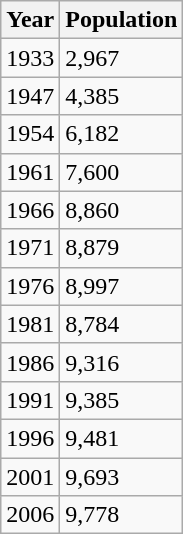<table class="wikitable">
<tr>
<th>Year</th>
<th>Population</th>
</tr>
<tr>
<td>1933</td>
<td>2,967</td>
</tr>
<tr>
<td>1947</td>
<td>4,385</td>
</tr>
<tr>
<td>1954</td>
<td>6,182</td>
</tr>
<tr>
<td>1961</td>
<td>7,600</td>
</tr>
<tr>
<td>1966</td>
<td>8,860</td>
</tr>
<tr>
<td>1971</td>
<td>8,879</td>
</tr>
<tr>
<td>1976</td>
<td>8,997</td>
</tr>
<tr>
<td>1981</td>
<td>8,784</td>
</tr>
<tr>
<td>1986</td>
<td>9,316</td>
</tr>
<tr>
<td>1991</td>
<td>9,385</td>
</tr>
<tr>
<td>1996</td>
<td>9,481</td>
</tr>
<tr>
<td>2001</td>
<td>9,693</td>
</tr>
<tr>
<td>2006</td>
<td>9,778</td>
</tr>
</table>
